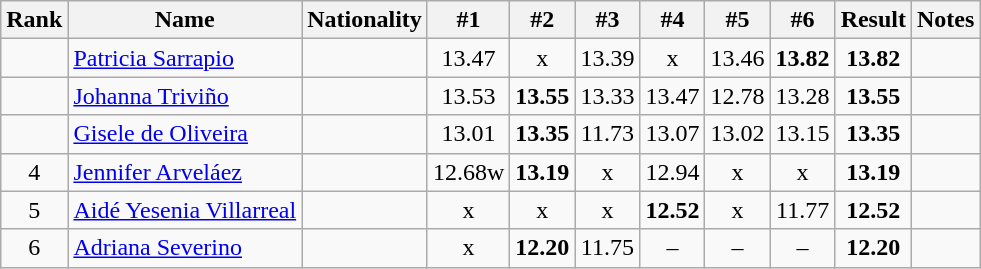<table class="wikitable sortable" style="text-align:center">
<tr>
<th>Rank</th>
<th>Name</th>
<th>Nationality</th>
<th>#1</th>
<th>#2</th>
<th>#3</th>
<th>#4</th>
<th>#5</th>
<th>#6</th>
<th>Result</th>
<th>Notes</th>
</tr>
<tr>
<td></td>
<td align=left><a href='#'>Patricia Sarrapio</a></td>
<td align=left></td>
<td>13.47</td>
<td>x</td>
<td>13.39</td>
<td>x</td>
<td>13.46</td>
<td><strong>13.82</strong></td>
<td><strong>13.82</strong></td>
<td></td>
</tr>
<tr>
<td></td>
<td align=left><a href='#'>Johanna Triviño</a></td>
<td align=left></td>
<td>13.53</td>
<td><strong>13.55</strong></td>
<td>13.33</td>
<td>13.47</td>
<td>12.78</td>
<td>13.28</td>
<td><strong>13.55</strong></td>
<td></td>
</tr>
<tr>
<td></td>
<td align=left><a href='#'>Gisele de Oliveira</a></td>
<td align=left></td>
<td>13.01</td>
<td><strong>13.35</strong></td>
<td>11.73</td>
<td>13.07</td>
<td>13.02</td>
<td>13.15</td>
<td><strong>13.35</strong></td>
<td></td>
</tr>
<tr>
<td>4</td>
<td align=left><a href='#'>Jennifer Arveláez</a></td>
<td align=left></td>
<td>12.68w</td>
<td><strong>13.19</strong></td>
<td>x</td>
<td>12.94</td>
<td>x</td>
<td>x</td>
<td><strong>13.19</strong></td>
<td></td>
</tr>
<tr>
<td>5</td>
<td align=left><a href='#'>Aidé Yesenia Villarreal</a></td>
<td align=left></td>
<td>x</td>
<td>x</td>
<td>x</td>
<td><strong>12.52</strong></td>
<td>x</td>
<td>11.77</td>
<td><strong>12.52</strong></td>
<td></td>
</tr>
<tr>
<td>6</td>
<td align=left><a href='#'>Adriana Severino</a></td>
<td align=left></td>
<td>x</td>
<td><strong>12.20</strong></td>
<td>11.75</td>
<td>–</td>
<td>–</td>
<td>–</td>
<td><strong>12.20</strong></td>
<td></td>
</tr>
</table>
